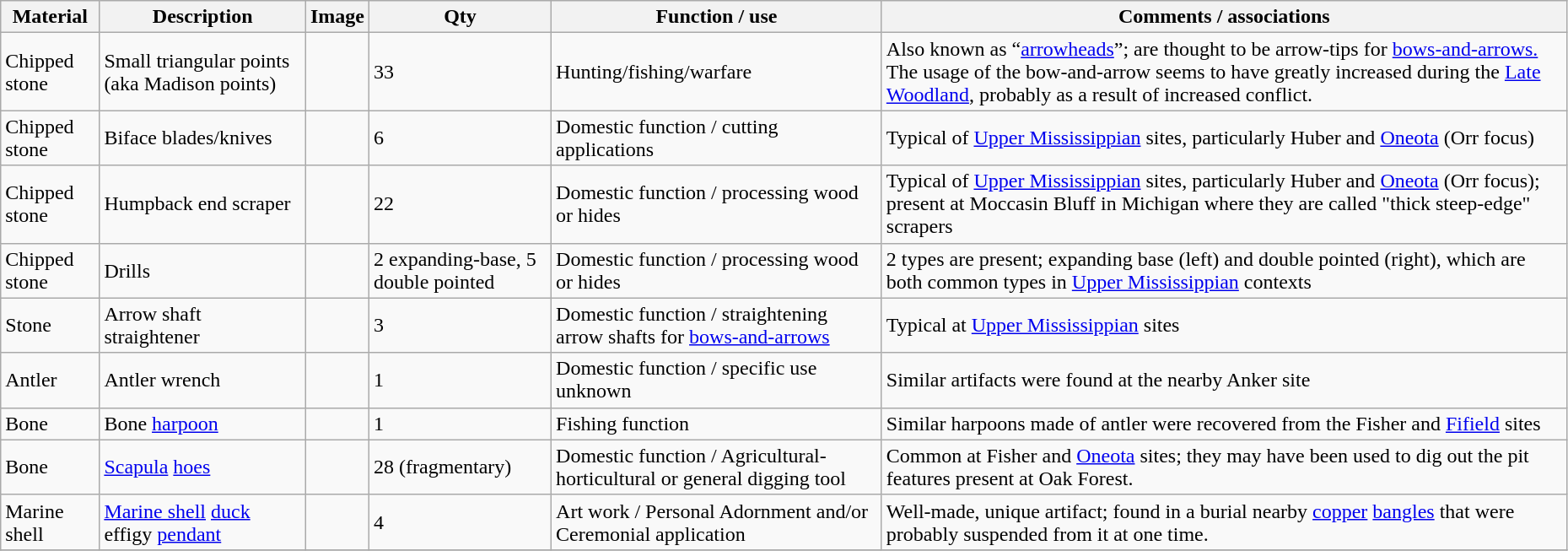<table class="wikitable sortable" style="width:98%">
<tr>
<th>Material</th>
<th>Description</th>
<th>Image</th>
<th>Qty</th>
<th>Function / use</th>
<th>Comments / associations</th>
</tr>
<tr>
<td>Chipped stone</td>
<td>Small triangular points (aka Madison points)</td>
<td></td>
<td>33</td>
<td>Hunting/fishing/warfare</td>
<td>Also known as “<a href='#'>arrowheads</a>”; are thought to be arrow-tips for <a href='#'>bows-and-arrows.</a>  The usage of the bow-and-arrow seems to have greatly increased during the <a href='#'>Late Woodland</a>, probably as a result of increased conflict.</td>
</tr>
<tr>
<td>Chipped stone</td>
<td>Biface blades/knives</td>
<td></td>
<td>6</td>
<td>Domestic function / cutting applications</td>
<td>Typical of <a href='#'>Upper Mississippian</a> sites, particularly Huber and <a href='#'>Oneota</a> (Orr focus)</td>
</tr>
<tr>
<td>Chipped stone</td>
<td>Humpback end scraper</td>
<td></td>
<td>22</td>
<td>Domestic function / processing wood or hides</td>
<td>Typical of <a href='#'>Upper Mississippian</a> sites, particularly Huber and <a href='#'>Oneota</a> (Orr focus); present at Moccasin Bluff in Michigan where they are called "thick steep-edge" scrapers</td>
</tr>
<tr>
<td>Chipped stone</td>
<td>Drills</td>
<td></td>
<td>2 expanding-base, 5 double pointed</td>
<td>Domestic function / processing wood or hides</td>
<td>2 types are present; expanding base (left) and double pointed (right), which are both common types in <a href='#'>Upper Mississippian</a> contexts</td>
</tr>
<tr>
<td>Stone</td>
<td>Arrow shaft straightener</td>
<td></td>
<td>3</td>
<td>Domestic function / straightening arrow shafts for <a href='#'>bows-and-arrows</a></td>
<td>Typical at <a href='#'>Upper Mississippian</a> sites</td>
</tr>
<tr>
<td>Antler</td>
<td>Antler wrench</td>
<td></td>
<td>1</td>
<td>Domestic function / specific use unknown</td>
<td>Similar artifacts were found at the nearby Anker site</td>
</tr>
<tr>
<td>Bone</td>
<td>Bone <a href='#'>harpoon</a></td>
<td></td>
<td>1</td>
<td>Fishing function</td>
<td>Similar harpoons made of antler were recovered from the Fisher and <a href='#'>Fifield</a> sites</td>
</tr>
<tr>
<td>Bone</td>
<td><a href='#'>Scapula</a> <a href='#'>hoes</a></td>
<td></td>
<td>28 (fragmentary)</td>
<td>Domestic function / Agricultural-horticultural or general digging tool</td>
<td>Common at Fisher and <a href='#'>Oneota</a> sites; they may have been used to dig out the pit features present at Oak Forest.</td>
</tr>
<tr>
<td>Marine shell</td>
<td><a href='#'>Marine shell</a> <a href='#'>duck</a> effigy <a href='#'>pendant</a></td>
<td></td>
<td>4</td>
<td>Art work / Personal Adornment and/or Ceremonial application</td>
<td>Well-made, unique artifact; found in a burial nearby <a href='#'>copper</a> <a href='#'>bangles</a> that were probably suspended from it at one time.</td>
</tr>
<tr>
</tr>
</table>
